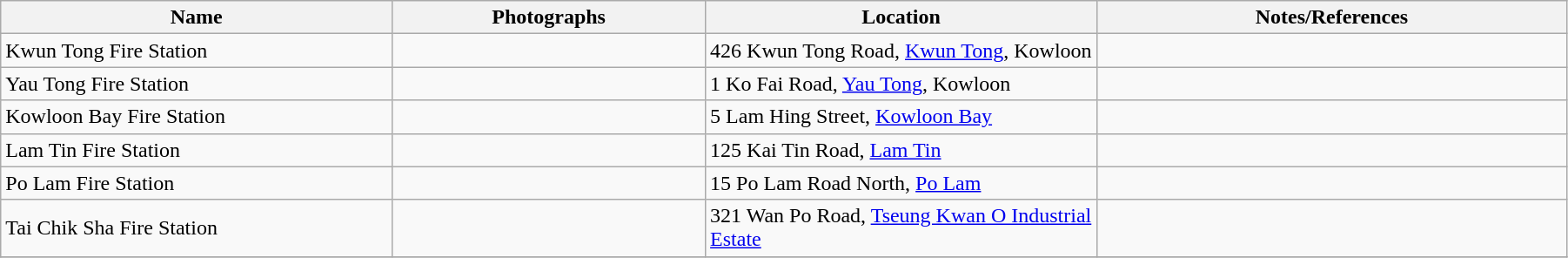<table class="wikitable sortable" style="width:95%">
<tr>
<th width="25%">Name</th>
<th width="20%">Photographs</th>
<th width="25%">Location</th>
<th width="30%">Notes/References</th>
</tr>
<tr>
<td>Kwun Tong Fire Station</td>
<td></td>
<td>426 Kwun Tong Road, <a href='#'>Kwun Tong</a>, Kowloon<br></td>
<td></td>
</tr>
<tr>
<td>Yau Tong Fire Station</td>
<td></td>
<td>1 Ko Fai Road, <a href='#'>Yau Tong</a>, Kowloon</td>
<td></td>
</tr>
<tr>
<td>Kowloon Bay Fire Station</td>
<td></td>
<td>5 Lam Hing Street, <a href='#'>Kowloon Bay</a><br></td>
<td></td>
</tr>
<tr>
<td>Lam Tin Fire Station</td>
<td></td>
<td>125 Kai Tin Road, <a href='#'>Lam Tin</a></td>
<td></td>
</tr>
<tr>
<td>Po Lam Fire Station</td>
<td></td>
<td>15 Po Lam Road North, <a href='#'>Po Lam</a><br></td>
<td></td>
</tr>
<tr>
<td>Tai Chik Sha Fire Station</td>
<td></td>
<td>321 Wan Po Road, <a href='#'>Tseung Kwan O Industrial Estate</a><br></td>
<td></td>
</tr>
<tr>
</tr>
</table>
